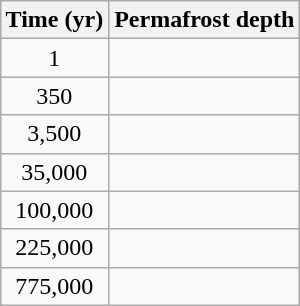<table class="wikitable floatright" style="margin: 1em auto; text-align:center;">
<tr>
<th>Time (yr)</th>
<th>Permafrost depth</th>
</tr>
<tr>
<td>1</td>
<td></td>
</tr>
<tr>
<td>350</td>
<td></td>
</tr>
<tr>
<td>3,500</td>
<td></td>
</tr>
<tr>
<td>35,000</td>
<td></td>
</tr>
<tr>
<td>100,000</td>
<td></td>
</tr>
<tr>
<td>225,000</td>
<td></td>
</tr>
<tr>
<td>775,000</td>
<td></td>
</tr>
</table>
